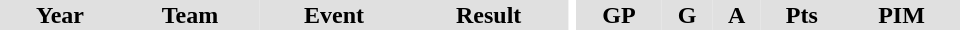<table border="0" cellpadding="1" cellspacing="0" ID="Table3" style="text-align:center; width:40em">
<tr ALIGN="center" bgcolor="#e0e0e0">
<th>Year</th>
<th>Team</th>
<th>Event</th>
<th>Result</th>
<th rowspan="99" bgcolor="#ffffff"></th>
<th>GP</th>
<th>G</th>
<th>A</th>
<th>Pts</th>
<th>PIM</th>
</tr>
</table>
